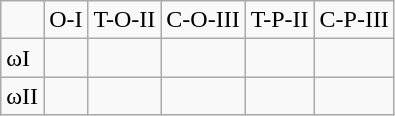<table class="wikitable mw-collapsible">
<tr>
<td></td>
<td>O-I</td>
<td>T-O-II</td>
<td>C-O-III</td>
<td>T-P-II</td>
<td>C-P-III</td>
</tr>
<tr>
<td>ωI</td>
<td></td>
<td></td>
<td></td>
<td></td>
<td></td>
</tr>
<tr>
<td>ωII</td>
<td></td>
<td></td>
<td></td>
<td></td>
<td></td>
</tr>
</table>
